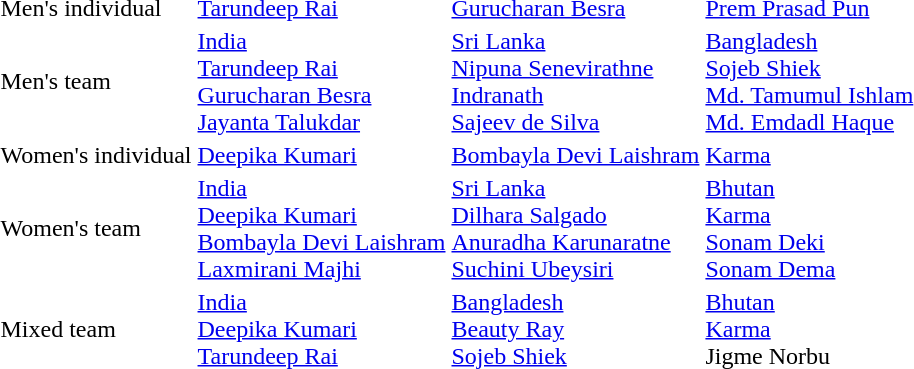<table>
<tr>
<td>Men's individual<br></td>
<td> <a href='#'>Tarundeep Rai</a></td>
<td> <a href='#'>Gurucharan Besra</a></td>
<td> <a href='#'>Prem Prasad Pun</a></td>
</tr>
<tr>
<td>Men's team<br></td>
<td> <a href='#'>India</a><br><a href='#'>Tarundeep Rai</a><br><a href='#'>Gurucharan Besra</a><br><a href='#'>Jayanta Talukdar</a></td>
<td> <a href='#'>Sri Lanka</a><br><a href='#'>Nipuna Senevirathne</a><br><a href='#'>Indranath</a><br><a href='#'>Sajeev de Silva</a></td>
<td> <a href='#'>Bangladesh</a><br><a href='#'>Sojeb Shiek</a><br><a href='#'>Md. Tamumul Ishlam</a><br><a href='#'>Md. Emdadl Haque</a></td>
</tr>
<tr>
<td>Women's individual<br></td>
<td> <a href='#'>Deepika Kumari</a></td>
<td> <a href='#'>Bombayla Devi Laishram</a></td>
<td> <a href='#'>Karma</a></td>
</tr>
<tr>
<td>Women's team<br></td>
<td> <a href='#'>India</a><br><a href='#'>Deepika Kumari</a><br><a href='#'>Bombayla Devi Laishram</a><br><a href='#'>Laxmirani Majhi</a></td>
<td> <a href='#'>Sri Lanka</a><br><a href='#'>Dilhara Salgado</a><br><a href='#'>Anuradha Karunaratne</a><br><a href='#'>Suchini Ubeysiri</a></td>
<td> <a href='#'>Bhutan</a><br><a href='#'>Karma</a><br><a href='#'>Sonam Deki</a><br><a href='#'>Sonam Dema</a></td>
</tr>
<tr>
<td>Mixed team<br></td>
<td> <a href='#'>India</a><br><a href='#'>Deepika Kumari</a><br><a href='#'>Tarundeep Rai</a></td>
<td> <a href='#'>Bangladesh</a><br><a href='#'>Beauty Ray</a><br><a href='#'>Sojeb Shiek</a></td>
<td> <a href='#'>Bhutan</a><br><a href='#'>Karma</a><br>Jigme Norbu</td>
</tr>
</table>
